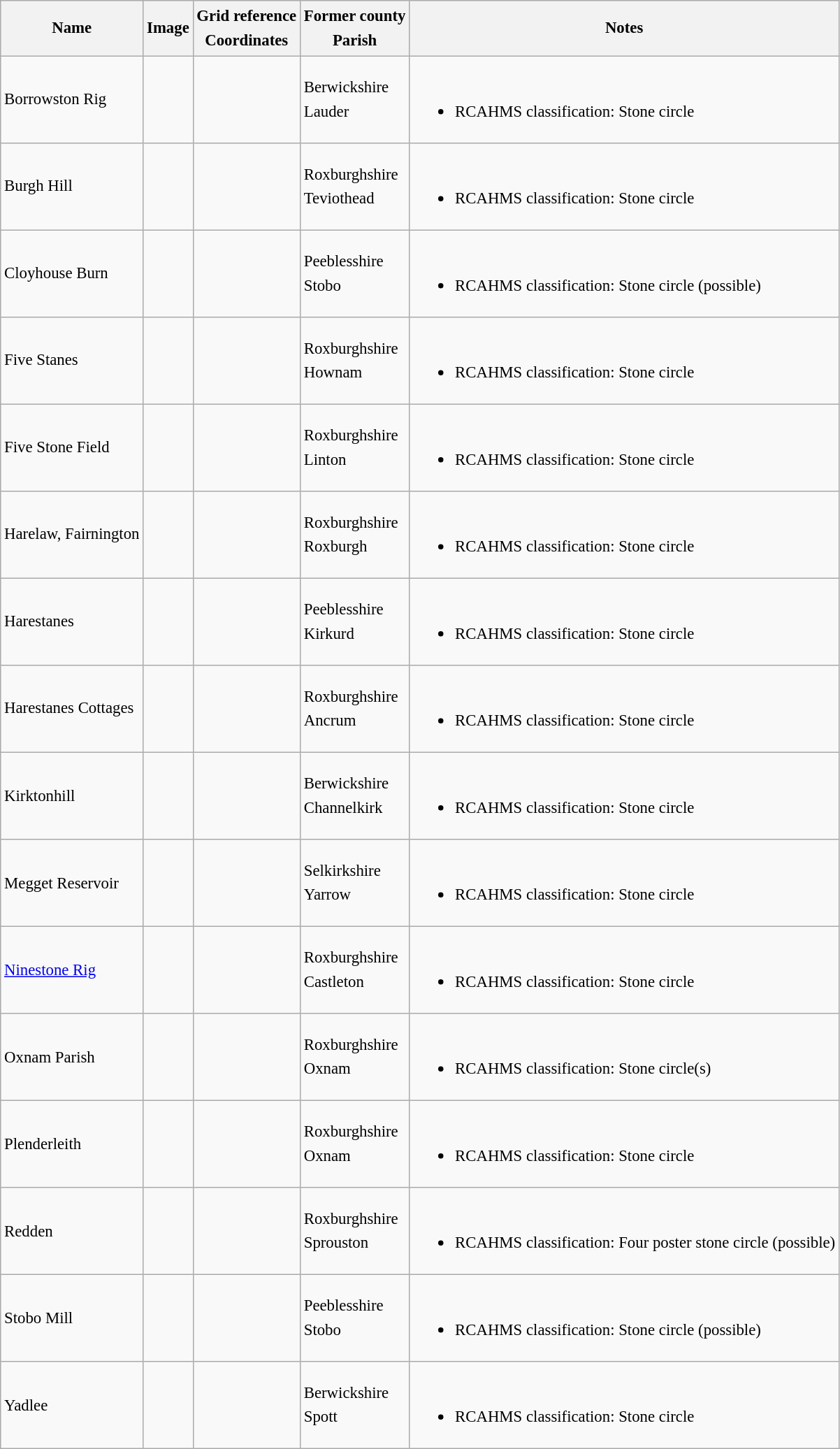<table class="wikitable sortable" style="font-size:95%;border:0px;text-align:left;line-height:150%;">
<tr>
<th>Name</th>
<th>Image</th>
<th>Grid reference <br> Coordinates</th>
<th>Former county <br> Parish</th>
<th class="unsortable">Notes</th>
</tr>
<tr>
<td>Borrowston Rig</td>
<td></td>
<td> <br> </td>
<td>Berwickshire<br>Lauder</td>
<td><br><ul><li>RCAHMS classification: Stone circle</li></ul></td>
</tr>
<tr>
<td>Burgh Hill</td>
<td></td>
<td> <br> </td>
<td>Roxburghshire<br>Teviothead</td>
<td><br><ul><li>RCAHMS classification: Stone circle</li></ul></td>
</tr>
<tr>
<td>Cloyhouse Burn</td>
<td></td>
<td> <br> </td>
<td>Peeblesshire<br>Stobo</td>
<td><br><ul><li>RCAHMS classification: Stone circle (possible)</li></ul></td>
</tr>
<tr>
<td>Five Stanes</td>
<td></td>
<td> <br> </td>
<td>Roxburghshire<br>Hownam</td>
<td><br><ul><li>RCAHMS classification: Stone circle</li></ul></td>
</tr>
<tr>
<td>Five Stone Field</td>
<td></td>
<td> <br> </td>
<td>Roxburghshire<br>Linton</td>
<td><br><ul><li>RCAHMS classification: Stone circle</li></ul></td>
</tr>
<tr>
<td>Harelaw, Fairnington</td>
<td></td>
<td> <br> </td>
<td>Roxburghshire<br>Roxburgh</td>
<td><br><ul><li>RCAHMS classification: Stone circle</li></ul></td>
</tr>
<tr>
<td>Harestanes</td>
<td></td>
<td> <br> </td>
<td>Peeblesshire<br>Kirkurd</td>
<td><br><ul><li>RCAHMS classification: Stone circle</li></ul></td>
</tr>
<tr>
<td>Harestanes Cottages</td>
<td></td>
<td> <br> </td>
<td>Roxburghshire<br>Ancrum</td>
<td><br><ul><li>RCAHMS classification: Stone circle</li></ul></td>
</tr>
<tr>
<td>Kirktonhill</td>
<td></td>
<td> <br> </td>
<td>Berwickshire<br>Channelkirk</td>
<td><br><ul><li>RCAHMS classification: Stone circle</li></ul></td>
</tr>
<tr>
<td>Megget Reservoir</td>
<td></td>
<td> <br> </td>
<td>Selkirkshire<br>Yarrow</td>
<td><br><ul><li>RCAHMS classification: Stone circle</li></ul></td>
</tr>
<tr>
<td><a href='#'>Ninestone Rig</a></td>
<td></td>
<td> <br> </td>
<td>Roxburghshire<br>Castleton</td>
<td><br><ul><li>RCAHMS classification: Stone circle</li></ul></td>
</tr>
<tr>
<td>Oxnam Parish</td>
<td></td>
<td> <br> </td>
<td>Roxburghshire<br>Oxnam</td>
<td><br><ul><li>RCAHMS classification: Stone circle(s)</li></ul></td>
</tr>
<tr>
<td>Plenderleith</td>
<td></td>
<td> <br> </td>
<td>Roxburghshire<br>Oxnam</td>
<td><br><ul><li>RCAHMS classification: Stone circle</li></ul></td>
</tr>
<tr>
<td>Redden</td>
<td></td>
<td> <br> </td>
<td>Roxburghshire<br>Sprouston</td>
<td><br><ul><li>RCAHMS classification: Four poster stone circle (possible)</li></ul></td>
</tr>
<tr>
<td>Stobo Mill</td>
<td></td>
<td> <br> </td>
<td>Peeblesshire<br>Stobo</td>
<td><br><ul><li>RCAHMS classification: Stone circle (possible)</li></ul></td>
</tr>
<tr>
<td>Yadlee</td>
<td></td>
<td> <br> </td>
<td>Berwickshire<br>Spott</td>
<td><br><ul><li>RCAHMS classification: Stone circle</li></ul></td>
</tr>
</table>
